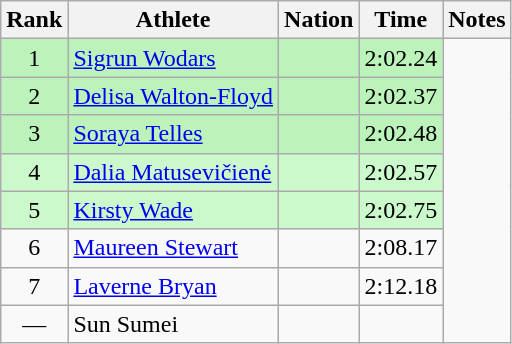<table class="wikitable sortable" style="text-align:center">
<tr>
<th>Rank</th>
<th>Athlete</th>
<th>Nation</th>
<th>Time</th>
<th>Notes</th>
</tr>
<tr style="background:#bbf3bb;">
<td>1</td>
<td align=left><a href='#'>Sigrun Wodars</a></td>
<td align=left></td>
<td>2:02.24</td>
</tr>
<tr style="background:#bbf3bb;">
<td>2</td>
<td align=left><a href='#'>Delisa Walton-Floyd</a></td>
<td align=left></td>
<td>2:02.37</td>
</tr>
<tr style="background:#bbf3bb;">
<td>3</td>
<td align=left><a href='#'>Soraya Telles</a></td>
<td align=left></td>
<td>2:02.48</td>
</tr>
<tr style="background:#ccf9cc;">
<td>4</td>
<td align=left><a href='#'>Dalia Matusevičienė</a></td>
<td align=left></td>
<td>2:02.57</td>
</tr>
<tr style="background:#ccf9cc;">
<td>5</td>
<td align=left><a href='#'>Kirsty Wade</a></td>
<td align=left></td>
<td>2:02.75</td>
</tr>
<tr>
<td>6</td>
<td align=left><a href='#'>Maureen Stewart</a></td>
<td align=left></td>
<td>2:08.17</td>
</tr>
<tr>
<td>7</td>
<td align=left><a href='#'>Laverne Bryan</a></td>
<td align=left></td>
<td>2:12.18</td>
</tr>
<tr>
<td align="center">—</td>
<td align=left>Sun Sumei</td>
<td align=left></td>
<td></td>
</tr>
</table>
